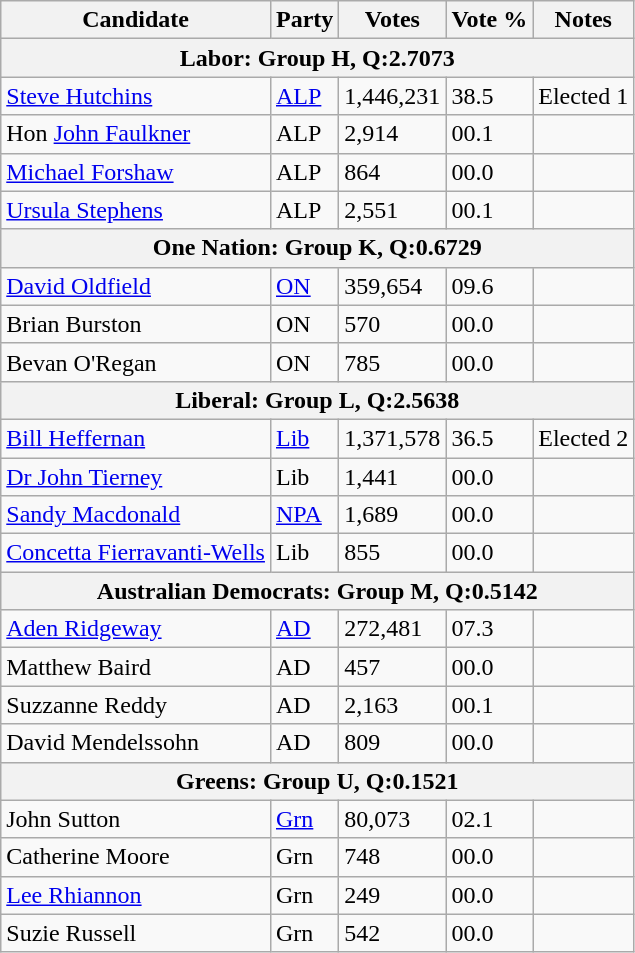<table class="wikitable">
<tr>
<th>Candidate</th>
<th>Party</th>
<th>Votes</th>
<th>Vote %</th>
<th>Notes</th>
</tr>
<tr>
<th colspan="5">Labor: Group H, Q:2.7073</th>
</tr>
<tr>
<td><a href='#'>Steve Hutchins</a></td>
<td><a href='#'>ALP</a></td>
<td>1,446,231</td>
<td>38.5</td>
<td>Elected 1</td>
</tr>
<tr>
<td>Hon <a href='#'>John Faulkner</a></td>
<td>ALP</td>
<td>2,914</td>
<td>00.1</td>
<td></td>
</tr>
<tr>
<td><a href='#'>Michael Forshaw</a></td>
<td>ALP</td>
<td>864</td>
<td>00.0</td>
<td></td>
</tr>
<tr>
<td><a href='#'>Ursula Stephens</a></td>
<td>ALP</td>
<td>2,551</td>
<td>00.1</td>
<td></td>
</tr>
<tr>
<th colspan="5">One Nation: Group K, Q:0.6729</th>
</tr>
<tr>
<td><a href='#'>David Oldfield</a></td>
<td><a href='#'>ON</a></td>
<td>359,654</td>
<td>09.6</td>
<td></td>
</tr>
<tr>
<td>Brian Burston</td>
<td>ON</td>
<td>570</td>
<td>00.0</td>
<td></td>
</tr>
<tr>
<td>Bevan O'Regan</td>
<td>ON</td>
<td>785</td>
<td>00.0</td>
<td></td>
</tr>
<tr>
<th colspan="5">Liberal: Group L, Q:2.5638</th>
</tr>
<tr>
<td><a href='#'>Bill Heffernan</a></td>
<td><a href='#'>Lib</a></td>
<td>1,371,578</td>
<td>36.5</td>
<td>Elected 2</td>
</tr>
<tr>
<td><a href='#'>Dr John Tierney</a></td>
<td>Lib</td>
<td>1,441</td>
<td>00.0</td>
<td></td>
</tr>
<tr>
<td><a href='#'>Sandy Macdonald</a></td>
<td><a href='#'>NPA</a></td>
<td>1,689</td>
<td>00.0</td>
<td></td>
</tr>
<tr>
<td><a href='#'>Concetta Fierravanti-Wells</a></td>
<td>Lib</td>
<td>855</td>
<td>00.0</td>
<td></td>
</tr>
<tr>
<th colspan="5">Australian Democrats: Group M, Q:0.5142</th>
</tr>
<tr>
<td><a href='#'>Aden Ridgeway</a></td>
<td><a href='#'>AD</a></td>
<td>272,481</td>
<td>07.3</td>
<td></td>
</tr>
<tr>
<td>Matthew Baird</td>
<td>AD</td>
<td>457</td>
<td>00.0</td>
<td></td>
</tr>
<tr>
<td>Suzzanne Reddy</td>
<td>AD</td>
<td>2,163</td>
<td>00.1</td>
<td></td>
</tr>
<tr>
<td>David Mendelssohn</td>
<td>AD</td>
<td>809</td>
<td>00.0</td>
<td></td>
</tr>
<tr>
<th colspan="5">Greens: Group U, Q:0.1521</th>
</tr>
<tr>
<td>John Sutton</td>
<td><a href='#'>Grn</a></td>
<td>80,073</td>
<td>02.1</td>
<td></td>
</tr>
<tr>
<td>Catherine Moore</td>
<td>Grn</td>
<td>748</td>
<td>00.0</td>
<td></td>
</tr>
<tr>
<td><a href='#'>Lee Rhiannon</a></td>
<td>Grn</td>
<td>249</td>
<td>00.0</td>
<td></td>
</tr>
<tr>
<td>Suzie Russell</td>
<td>Grn</td>
<td>542</td>
<td>00.0</td>
<td></td>
</tr>
</table>
